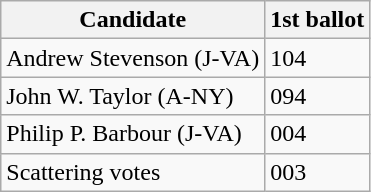<table class="wikitable">
<tr>
<th>Candidate</th>
<th>1st ballot</th>
</tr>
<tr>
<td>Andrew Stevenson (J-VA)</td>
<td>104</td>
</tr>
<tr>
<td>John W. Taylor (A-NY)</td>
<td>094</td>
</tr>
<tr>
<td>Philip P. Barbour (J-VA)</td>
<td>004</td>
</tr>
<tr>
<td>Scattering votes</td>
<td>003</td>
</tr>
</table>
